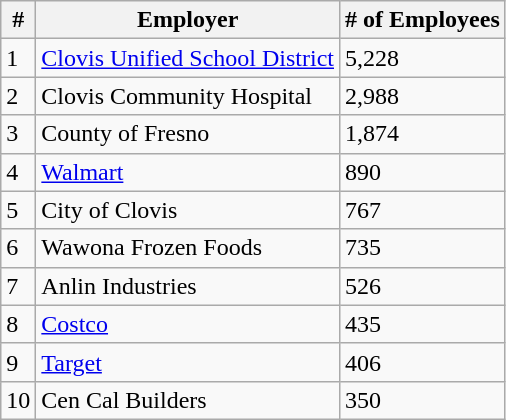<table class="wikitable sortable" border="1">
<tr>
<th>#</th>
<th>Employer</th>
<th># of Employees</th>
</tr>
<tr>
<td>1</td>
<td><a href='#'>Clovis Unified School District</a></td>
<td>5,228</td>
</tr>
<tr>
<td>2</td>
<td>Clovis Community Hospital</td>
<td>2,988</td>
</tr>
<tr>
<td>3</td>
<td>County of Fresno</td>
<td>1,874</td>
</tr>
<tr>
<td>4</td>
<td><a href='#'>Walmart</a></td>
<td>890</td>
</tr>
<tr>
<td>5</td>
<td>City of Clovis</td>
<td>767</td>
</tr>
<tr>
<td>6</td>
<td>Wawona Frozen Foods</td>
<td>735</td>
</tr>
<tr>
<td>7</td>
<td>Anlin Industries</td>
<td>526</td>
</tr>
<tr>
<td>8</td>
<td><a href='#'>Costco</a></td>
<td>435</td>
</tr>
<tr>
<td>9</td>
<td><a href='#'>Target</a></td>
<td>406</td>
</tr>
<tr>
<td>10</td>
<td>Cen Cal Builders</td>
<td>350</td>
</tr>
</table>
